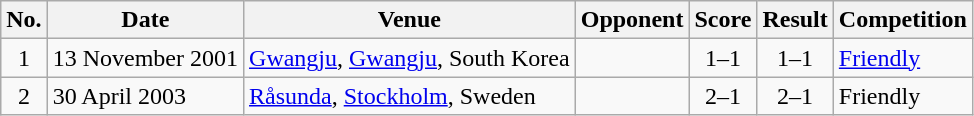<table class="wikitable sortable">
<tr>
<th scope="col">No.</th>
<th scope="col">Date</th>
<th scope="col">Venue</th>
<th scope="col">Opponent</th>
<th scope="col">Score</th>
<th scope="col">Result</th>
<th scope="col">Competition</th>
</tr>
<tr>
<td style="text-align:center">1</td>
<td>13 November 2001</td>
<td><a href='#'>Gwangju</a>, <a href='#'>Gwangju</a>, South Korea</td>
<td></td>
<td style="text-align:center">1–1</td>
<td style="text-align:center">1–1</td>
<td><a href='#'>Friendly</a></td>
</tr>
<tr>
<td style="text-align:center">2</td>
<td>30 April 2003</td>
<td><a href='#'>Råsunda</a>, <a href='#'>Stockholm</a>, Sweden</td>
<td></td>
<td style="text-align:center">2–1</td>
<td style="text-align:center">2–1</td>
<td>Friendly</td>
</tr>
</table>
